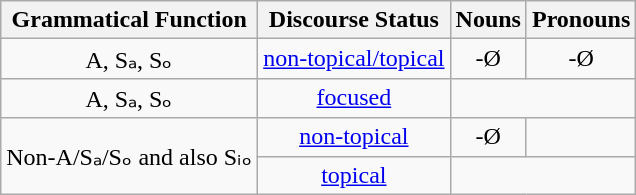<table class="wikitable" style="text-align:center;">
<tr>
<th>Grammatical Function</th>
<th>Discourse Status</th>
<th>Nouns</th>
<th>Pronouns</th>
</tr>
<tr>
<td>A, Sₐ, Sₒ</td>
<td><a href='#'>non-topical/topical</a></td>
<td>-Ø</td>
<td>-Ø</td>
</tr>
<tr>
<td>A, Sₐ, Sₒ</td>
<td><a href='#'>focused</a></td>
<td colspan=2></td>
</tr>
<tr>
<td rowspan=2>Non-A/Sₐ/Sₒ and also Sᵢₒ</td>
<td><a href='#'>non-topical</a></td>
<td>-Ø</td>
<td></td>
</tr>
<tr>
<td><a href='#'>topical</a></td>
<td colspan=2></td>
</tr>
</table>
